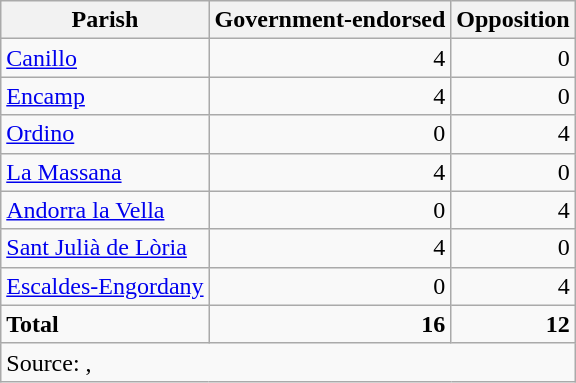<table class=wikitable style=text-align:right>
<tr>
<th>Parish</th>
<th>Government-endorsed</th>
<th>Opposition</th>
</tr>
<tr>
<td align=left><a href='#'>Canillo</a></td>
<td>4</td>
<td>0</td>
</tr>
<tr>
<td align=left><a href='#'>Encamp</a></td>
<td>4</td>
<td>0</td>
</tr>
<tr>
<td align=left><a href='#'>Ordino</a></td>
<td>0</td>
<td>4</td>
</tr>
<tr>
<td align=left><a href='#'>La Massana</a></td>
<td>4</td>
<td>0</td>
</tr>
<tr>
<td align=left><a href='#'>Andorra la Vella</a></td>
<td>0</td>
<td>4</td>
</tr>
<tr>
<td align=left><a href='#'>Sant Julià de Lòria</a></td>
<td>4</td>
<td>0</td>
</tr>
<tr>
<td align=left><a href='#'>Escaldes-Engordany</a></td>
<td>0</td>
<td>4</td>
</tr>
<tr style=font-weight:bold>
<td align=left>Total</td>
<td>16</td>
<td>12</td>
</tr>
<tr>
<td align=left colspan=3>Source: , </td>
</tr>
</table>
